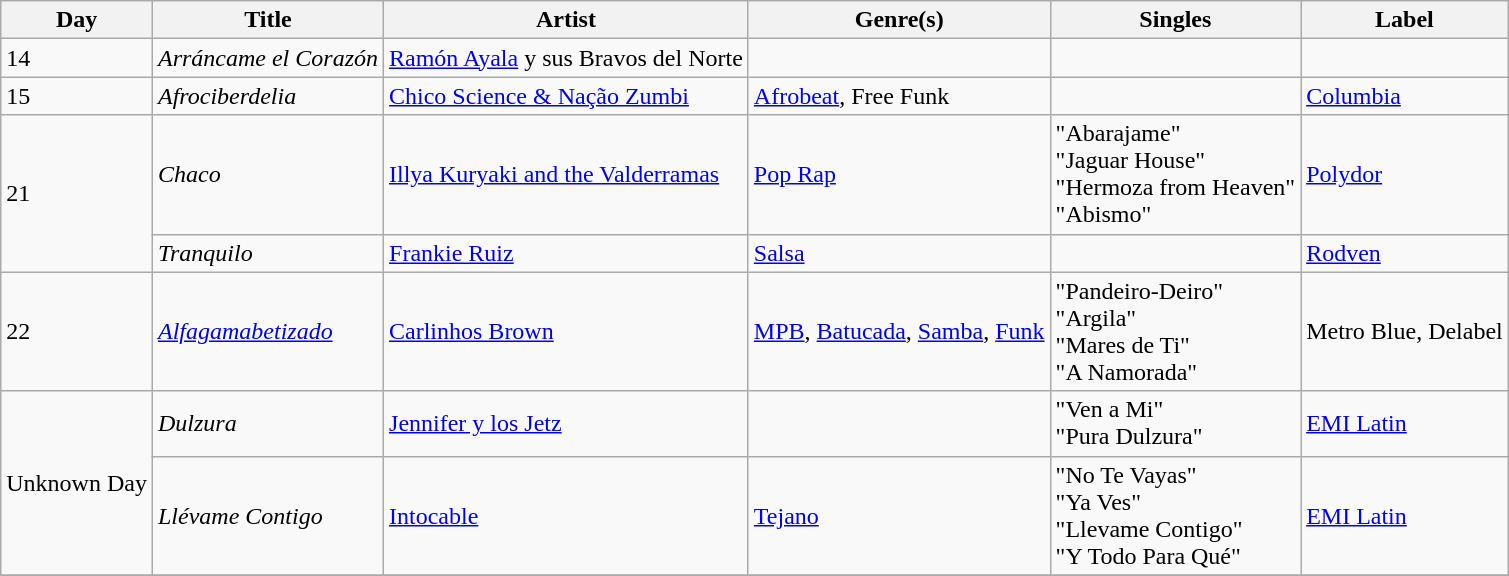<table class="wikitable sortable" style="text-align: left;">
<tr>
<th>Day</th>
<th>Title</th>
<th>Artist</th>
<th>Genre(s)</th>
<th>Singles</th>
<th>Label</th>
</tr>
<tr>
<td>14</td>
<td><em>Arráncame el Corazón</em></td>
<td><a href='#'>Ramón Ayala</a> y sus Bravos del Norte</td>
<td></td>
<td></td>
<td></td>
</tr>
<tr>
<td>15</td>
<td><em>Afrociberdelia</em></td>
<td><a href='#'>Chico Science & Nação Zumbi</a></td>
<td><a href='#'>Afrobeat</a>, Free Funk</td>
<td></td>
<td><a href='#'>Columbia</a></td>
</tr>
<tr>
<td rowspan="2">21</td>
<td><em>Chaco</em></td>
<td><a href='#'>Illya Kuryaki and the Valderramas</a></td>
<td><a href='#'>Pop Rap</a></td>
<td>"Abarajame"<br>"Jaguar House"<br>"Hermoza from Heaven"<br>"Abismo"</td>
<td><a href='#'>Polydor</a></td>
</tr>
<tr>
<td><em>Tranquilo</em></td>
<td><a href='#'>Frankie Ruiz</a></td>
<td><a href='#'>Salsa</a></td>
<td></td>
<td><a href='#'>Rodven</a></td>
</tr>
<tr>
<td>22</td>
<td><em><a href='#'>Alfagamabetizado</a></em></td>
<td><a href='#'>Carlinhos Brown</a></td>
<td><a href='#'>MPB</a>, <a href='#'>Batucada</a>, <a href='#'>Samba</a>, <a href='#'>Funk</a></td>
<td>"Pandeiro-Deiro"<br>"Argila"<br>"Mares de Ti"<br>"A Namorada"</td>
<td>Metro Blue, Delabel</td>
</tr>
<tr>
<td rowspan="2">Unknown Day</td>
<td><em>Dulzura</em></td>
<td><a href='#'>Jennifer y los Jetz</a></td>
<td></td>
<td>"Ven a Mi"<br>"Pura Dulzura"</td>
<td><a href='#'>EMI Latin</a></td>
</tr>
<tr>
<td><em>Llévame Contigo</em></td>
<td><a href='#'>Intocable</a></td>
<td><a href='#'>Tejano</a></td>
<td>"No Te Vayas"<br>"Ya Ves"<br>"Llevame Contigo"<br>"Y Todo Para Qué"</td>
<td><a href='#'>EMI Latin</a></td>
</tr>
<tr>
</tr>
</table>
